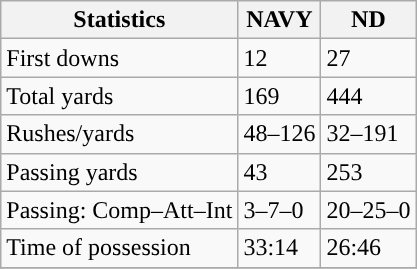<table class="wikitable" style="float: left;">
<tr>
<th>Statistics</th>
<th>NAVY</th>
<th>ND</th>
</tr>
<tr>
<td>First downs</td>
<td>12</td>
<td>27</td>
</tr>
<tr>
<td>Total yards</td>
<td>169</td>
<td>444</td>
</tr>
<tr>
<td>Rushes/yards</td>
<td>48–126</td>
<td>32–191</td>
</tr>
<tr>
<td>Passing yards</td>
<td>43</td>
<td>253</td>
</tr>
<tr>
<td>Passing: Comp–Att–Int</td>
<td>3–7–0</td>
<td>20–25–0</td>
</tr>
<tr>
<td>Time of possession</td>
<td>33:14</td>
<td>26:46</td>
</tr>
<tr>
</tr>
</table>
